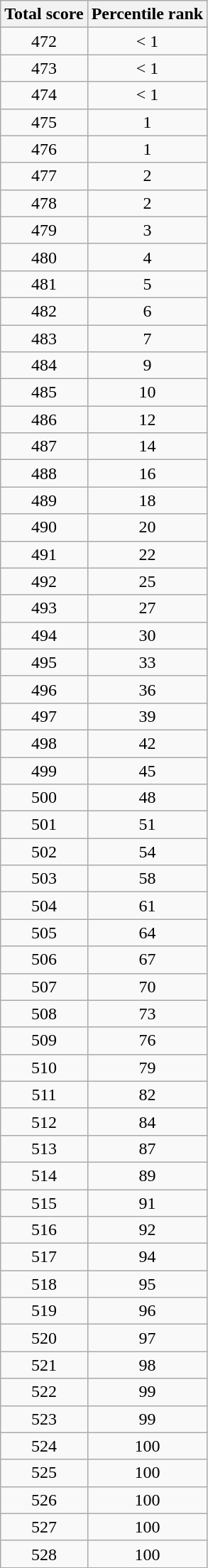<table class="wikitable" style="text-align:center;">
<tr>
<th>Total score</th>
<th>Percentile rank</th>
</tr>
<tr>
<td>472</td>
<td>< 1</td>
</tr>
<tr>
<td>473</td>
<td>< 1</td>
</tr>
<tr>
<td>474</td>
<td>< 1</td>
</tr>
<tr>
<td>475</td>
<td>1</td>
</tr>
<tr>
<td>476</td>
<td>1</td>
</tr>
<tr>
<td>477</td>
<td>2</td>
</tr>
<tr>
<td>478</td>
<td>2</td>
</tr>
<tr>
<td>479</td>
<td>3</td>
</tr>
<tr>
<td>480</td>
<td>4</td>
</tr>
<tr>
<td>481</td>
<td>5</td>
</tr>
<tr>
<td>482</td>
<td>6</td>
</tr>
<tr>
<td>483</td>
<td>7</td>
</tr>
<tr>
<td>484</td>
<td>9</td>
</tr>
<tr>
<td>485</td>
<td>10</td>
</tr>
<tr>
<td>486</td>
<td>12</td>
</tr>
<tr>
<td>487</td>
<td>14</td>
</tr>
<tr>
<td>488</td>
<td>16</td>
</tr>
<tr>
<td>489</td>
<td>18</td>
</tr>
<tr>
<td>490</td>
<td>20</td>
</tr>
<tr>
<td>491</td>
<td>22</td>
</tr>
<tr>
<td>492</td>
<td>25</td>
</tr>
<tr>
<td>493</td>
<td>27</td>
</tr>
<tr>
<td>494</td>
<td>30</td>
</tr>
<tr>
<td>495</td>
<td>33</td>
</tr>
<tr>
<td>496</td>
<td>36</td>
</tr>
<tr>
<td>497</td>
<td>39</td>
</tr>
<tr>
<td>498</td>
<td>42</td>
</tr>
<tr>
<td>499</td>
<td>45</td>
</tr>
<tr>
<td>500</td>
<td>48</td>
</tr>
<tr>
<td>501</td>
<td>51</td>
</tr>
<tr>
<td>502</td>
<td>54</td>
</tr>
<tr>
<td>503</td>
<td>58</td>
</tr>
<tr>
<td>504</td>
<td>61</td>
</tr>
<tr>
<td>505</td>
<td>64</td>
</tr>
<tr>
<td>506</td>
<td>67</td>
</tr>
<tr>
<td>507</td>
<td>70</td>
</tr>
<tr>
<td>508</td>
<td>73</td>
</tr>
<tr>
<td>509</td>
<td>76</td>
</tr>
<tr>
<td>510</td>
<td>79</td>
</tr>
<tr>
<td>511</td>
<td>82</td>
</tr>
<tr>
<td>512</td>
<td>84</td>
</tr>
<tr>
<td>513</td>
<td>87</td>
</tr>
<tr>
<td>514</td>
<td>89</td>
</tr>
<tr>
<td>515</td>
<td>91</td>
</tr>
<tr>
<td>516</td>
<td>92</td>
</tr>
<tr>
<td>517</td>
<td>94</td>
</tr>
<tr>
<td>518</td>
<td>95</td>
</tr>
<tr>
<td>519</td>
<td>96</td>
</tr>
<tr>
<td>520</td>
<td>97</td>
</tr>
<tr>
<td>521</td>
<td>98</td>
</tr>
<tr>
<td>522</td>
<td>99</td>
</tr>
<tr>
<td>523</td>
<td>99</td>
</tr>
<tr>
<td>524</td>
<td>100</td>
</tr>
<tr>
<td>525</td>
<td>100</td>
</tr>
<tr>
<td>526</td>
<td>100</td>
</tr>
<tr>
<td>527</td>
<td>100</td>
</tr>
<tr>
<td>528</td>
<td>100</td>
</tr>
</table>
